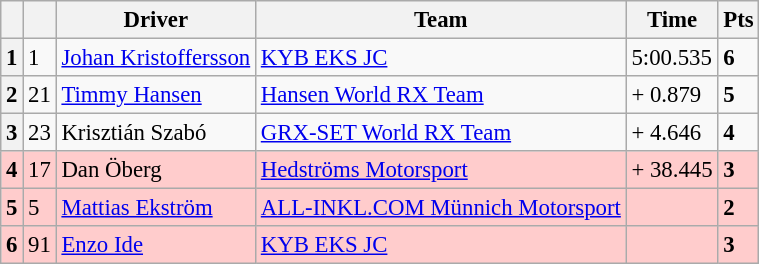<table class="wikitable" style="font-size:95%">
<tr>
<th></th>
<th></th>
<th>Driver</th>
<th>Team</th>
<th>Time</th>
<th>Pts</th>
</tr>
<tr>
<th>1</th>
<td>1</td>
<td> <a href='#'>Johan Kristoffersson</a></td>
<td><a href='#'>KYB EKS JC</a></td>
<td>5:00.535</td>
<td><strong>6</strong></td>
</tr>
<tr>
<th>2</th>
<td>21</td>
<td> <a href='#'>Timmy Hansen</a></td>
<td><a href='#'>Hansen World RX Team</a></td>
<td>+ 0.879</td>
<td><strong>5</strong></td>
</tr>
<tr>
<th>3</th>
<td>23</td>
<td> Krisztián Szabó</td>
<td><a href='#'>GRX-SET World RX Team</a></td>
<td>+ 4.646</td>
<td><strong>4</strong></td>
</tr>
<tr>
<th style="background:#ffcccc;">4</th>
<td style="background:#ffcccc;">17</td>
<td style="background:#ffcccc;"> Dan Öberg</td>
<td style="background:#ffcccc;"><a href='#'>Hedströms Motorsport</a></td>
<td style="background:#ffcccc;">+ 38.445</td>
<td style="background:#ffcccc;"><strong>3</strong></td>
</tr>
<tr>
<th style="background:#ffcccc;">5</th>
<td style="background:#ffcccc;">5</td>
<td style="background:#ffcccc;"> <a href='#'>Mattias Ekström</a></td>
<td style="background:#ffcccc;"><a href='#'>ALL-INKL.COM Münnich Motorsport</a></td>
<td style="background:#ffcccc;"><strong></strong></td>
<td style="background:#ffcccc;"><strong>2</strong></td>
</tr>
<tr>
<th style="background:#ffcccc;">6</th>
<td style="background:#ffcccc;">91</td>
<td style="background:#ffcccc;"> <a href='#'>Enzo Ide</a></td>
<td style="background:#ffcccc;"><a href='#'>KYB EKS JC</a></td>
<td style="background:#ffcccc;"><strong></strong></td>
<td style="background:#ffcccc;"><strong>3</strong></td>
</tr>
</table>
